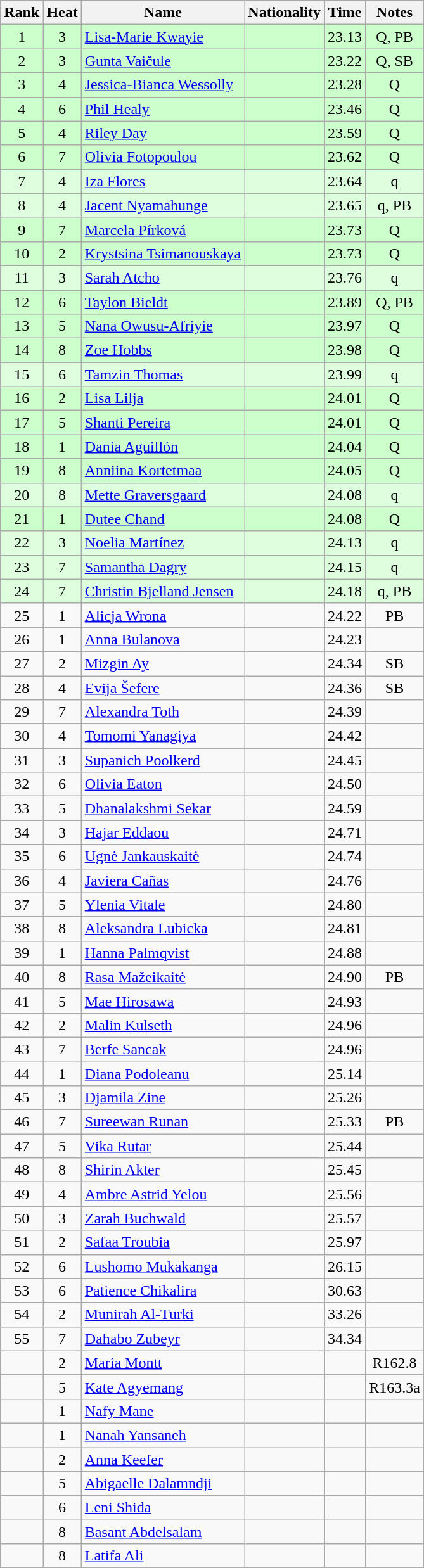<table class="wikitable sortable" style="text-align:center">
<tr>
<th>Rank</th>
<th>Heat</th>
<th>Name</th>
<th>Nationality</th>
<th>Time</th>
<th>Notes</th>
</tr>
<tr bgcolor=ccffcc>
<td>1</td>
<td>3</td>
<td align=left><a href='#'>Lisa-Marie Kwayie</a></td>
<td align=left></td>
<td>23.13</td>
<td>Q, PB</td>
</tr>
<tr bgcolor=ccffcc>
<td>2</td>
<td>3</td>
<td align=left><a href='#'>Gunta Vaičule</a></td>
<td align=left></td>
<td>23.22</td>
<td>Q, SB</td>
</tr>
<tr bgcolor=ccffcc>
<td>3</td>
<td>4</td>
<td align=left><a href='#'>Jessica-Bianca Wessolly</a></td>
<td align=left></td>
<td>23.28</td>
<td>Q</td>
</tr>
<tr bgcolor=ccffcc>
<td>4</td>
<td>6</td>
<td align=left><a href='#'>Phil Healy</a></td>
<td align=left></td>
<td>23.46</td>
<td>Q</td>
</tr>
<tr bgcolor=ccffcc>
<td>5</td>
<td>4</td>
<td align=left><a href='#'>Riley Day</a></td>
<td align=left></td>
<td>23.59</td>
<td>Q</td>
</tr>
<tr bgcolor=ccffcc>
<td>6</td>
<td>7</td>
<td align=left><a href='#'>Olivia Fotopoulou</a></td>
<td align=left></td>
<td>23.62</td>
<td>Q</td>
</tr>
<tr bgcolor=ddffdd>
<td>7</td>
<td>4</td>
<td align=left><a href='#'>Iza Flores</a></td>
<td align=left></td>
<td>23.64</td>
<td>q</td>
</tr>
<tr bgcolor=ddffdd>
<td>8</td>
<td>4</td>
<td align=left><a href='#'>Jacent Nyamahunge</a></td>
<td align=left></td>
<td>23.65</td>
<td>q, PB</td>
</tr>
<tr bgcolor=ccffcc>
<td>9</td>
<td>7</td>
<td align=left><a href='#'>Marcela Pírková</a></td>
<td align=left></td>
<td>23.73</td>
<td>Q</td>
</tr>
<tr bgcolor=ccffcc>
<td>10</td>
<td>2</td>
<td align=left><a href='#'>Krystsina Tsimanouskaya</a></td>
<td align=left></td>
<td>23.73</td>
<td>Q</td>
</tr>
<tr bgcolor=ddffdd>
<td>11</td>
<td>3</td>
<td align=left><a href='#'>Sarah Atcho</a></td>
<td align=left></td>
<td>23.76</td>
<td>q</td>
</tr>
<tr bgcolor=ccffcc>
<td>12</td>
<td>6</td>
<td align=left><a href='#'>Taylon Bieldt</a></td>
<td align=left></td>
<td>23.89</td>
<td>Q, PB</td>
</tr>
<tr bgcolor=ccffcc>
<td>13</td>
<td>5</td>
<td align=left><a href='#'>Nana Owusu-Afriyie</a></td>
<td align=left></td>
<td>23.97</td>
<td>Q</td>
</tr>
<tr bgcolor=ccffcc>
<td>14</td>
<td>8</td>
<td align=left><a href='#'>Zoe Hobbs</a></td>
<td align=left></td>
<td>23.98</td>
<td>Q</td>
</tr>
<tr bgcolor=ddffdd>
<td>15</td>
<td>6</td>
<td align=left><a href='#'>Tamzin Thomas</a></td>
<td align=left></td>
<td>23.99</td>
<td>q</td>
</tr>
<tr bgcolor=ccffcc>
<td>16</td>
<td>2</td>
<td align=left><a href='#'>Lisa Lilja</a></td>
<td align=left></td>
<td>24.01</td>
<td>Q</td>
</tr>
<tr bgcolor=ccffcc>
<td>17</td>
<td>5</td>
<td align=left><a href='#'>Shanti Pereira</a></td>
<td align=left></td>
<td>24.01</td>
<td>Q</td>
</tr>
<tr bgcolor=ccffcc>
<td>18</td>
<td>1</td>
<td align=left><a href='#'>Dania Aguillón</a></td>
<td align=left></td>
<td>24.04</td>
<td>Q</td>
</tr>
<tr bgcolor=ccffcc>
<td>19</td>
<td>8</td>
<td align=left><a href='#'>Anniina Kortetmaa</a></td>
<td align=left></td>
<td>24.05</td>
<td>Q</td>
</tr>
<tr bgcolor=ddffdd>
<td>20</td>
<td>8</td>
<td align=left><a href='#'>Mette Graversgaard</a></td>
<td align=left></td>
<td>24.08</td>
<td>q</td>
</tr>
<tr bgcolor=ccffcc>
<td>21</td>
<td>1</td>
<td align=left><a href='#'>Dutee Chand</a></td>
<td align=left></td>
<td>24.08</td>
<td>Q</td>
</tr>
<tr bgcolor=ddffdd>
<td>22</td>
<td>3</td>
<td align=left><a href='#'>Noelia Martínez</a></td>
<td align=left></td>
<td>24.13</td>
<td>q</td>
</tr>
<tr bgcolor=ddffdd>
<td>23</td>
<td>7</td>
<td align=left><a href='#'>Samantha Dagry</a></td>
<td align=left></td>
<td>24.15</td>
<td>q</td>
</tr>
<tr bgcolor=ddffdd>
<td>24</td>
<td>7</td>
<td align=left><a href='#'>Christin Bjelland Jensen</a></td>
<td align=left></td>
<td>24.18</td>
<td>q, PB</td>
</tr>
<tr>
<td>25</td>
<td>1</td>
<td align=left><a href='#'>Alicja Wrona</a></td>
<td align=left></td>
<td>24.22</td>
<td>PB</td>
</tr>
<tr>
<td>26</td>
<td>1</td>
<td align=left><a href='#'>Anna Bulanova</a></td>
<td align=left></td>
<td>24.23</td>
<td></td>
</tr>
<tr>
<td>27</td>
<td>2</td>
<td align=left><a href='#'>Mizgin Ay</a></td>
<td align=left></td>
<td>24.34</td>
<td>SB</td>
</tr>
<tr>
<td>28</td>
<td>4</td>
<td align=left><a href='#'>Evija Šefere</a></td>
<td align=left></td>
<td>24.36</td>
<td>SB</td>
</tr>
<tr>
<td>29</td>
<td>7</td>
<td align=left><a href='#'>Alexandra Toth</a></td>
<td align=left></td>
<td>24.39</td>
<td></td>
</tr>
<tr>
<td>30</td>
<td>4</td>
<td align=left><a href='#'>Tomomi Yanagiya</a></td>
<td align=left></td>
<td>24.42</td>
<td></td>
</tr>
<tr>
<td>31</td>
<td>3</td>
<td align=left><a href='#'>Supanich Poolkerd</a></td>
<td align=left></td>
<td>24.45</td>
<td></td>
</tr>
<tr>
<td>32</td>
<td>6</td>
<td align=left><a href='#'>Olivia Eaton</a></td>
<td align=left></td>
<td>24.50</td>
<td></td>
</tr>
<tr>
<td>33</td>
<td>5</td>
<td align=left><a href='#'>Dhanalakshmi Sekar</a></td>
<td align=left></td>
<td>24.59</td>
<td></td>
</tr>
<tr>
<td>34</td>
<td>3</td>
<td align=left><a href='#'>Hajar Eddaou</a></td>
<td align=left></td>
<td>24.71</td>
<td></td>
</tr>
<tr>
<td>35</td>
<td>6</td>
<td align=left><a href='#'>Ugnė Jankauskaitė</a></td>
<td align=left></td>
<td>24.74</td>
<td></td>
</tr>
<tr>
<td>36</td>
<td>4</td>
<td align=left><a href='#'>Javiera Cañas</a></td>
<td align=left></td>
<td>24.76</td>
<td></td>
</tr>
<tr>
<td>37</td>
<td>5</td>
<td align=left><a href='#'>Ylenia Vitale</a></td>
<td align=left></td>
<td>24.80</td>
<td></td>
</tr>
<tr>
<td>38</td>
<td>8</td>
<td align=left><a href='#'>Aleksandra Lubicka</a></td>
<td align=left></td>
<td>24.81</td>
<td></td>
</tr>
<tr>
<td>39</td>
<td>1</td>
<td align=left><a href='#'>Hanna Palmqvist</a></td>
<td align=left></td>
<td>24.88</td>
<td></td>
</tr>
<tr>
<td>40</td>
<td>8</td>
<td align=left><a href='#'>Rasa Mažeikaitė</a></td>
<td align=left></td>
<td>24.90</td>
<td>PB</td>
</tr>
<tr>
<td>41</td>
<td>5</td>
<td align=left><a href='#'>Mae Hirosawa</a></td>
<td align=left></td>
<td>24.93</td>
<td></td>
</tr>
<tr>
<td>42</td>
<td>2</td>
<td align=left><a href='#'>Malin Kulseth</a></td>
<td align=left></td>
<td>24.96</td>
<td></td>
</tr>
<tr>
<td>43</td>
<td>7</td>
<td align=left><a href='#'>Berfe Sancak</a></td>
<td align=left></td>
<td>24.96</td>
<td></td>
</tr>
<tr>
<td>44</td>
<td>1</td>
<td align=left><a href='#'>Diana Podoleanu</a></td>
<td align=left></td>
<td>25.14</td>
<td></td>
</tr>
<tr>
<td>45</td>
<td>3</td>
<td align=left><a href='#'>Djamila Zine</a></td>
<td align=left></td>
<td>25.26</td>
<td></td>
</tr>
<tr>
<td>46</td>
<td>7</td>
<td align=left><a href='#'>Sureewan Runan</a></td>
<td align=left></td>
<td>25.33</td>
<td>PB</td>
</tr>
<tr>
<td>47</td>
<td>5</td>
<td align=left><a href='#'>Vika Rutar</a></td>
<td align=left></td>
<td>25.44</td>
<td></td>
</tr>
<tr>
<td>48</td>
<td>8</td>
<td align=left><a href='#'>Shirin Akter</a></td>
<td align=left></td>
<td>25.45</td>
<td></td>
</tr>
<tr>
<td>49</td>
<td>4</td>
<td align=left><a href='#'>Ambre Astrid Yelou</a></td>
<td align=left></td>
<td>25.56</td>
<td></td>
</tr>
<tr>
<td>50</td>
<td>3</td>
<td align=left><a href='#'>Zarah Buchwald</a></td>
<td align=left></td>
<td>25.57</td>
<td></td>
</tr>
<tr>
<td>51</td>
<td>2</td>
<td align=left><a href='#'>Safaa Troubia</a></td>
<td align=left></td>
<td>25.97</td>
<td></td>
</tr>
<tr>
<td>52</td>
<td>6</td>
<td align=left><a href='#'>Lushomo Mukakanga</a></td>
<td align=left></td>
<td>26.15</td>
<td></td>
</tr>
<tr>
<td>53</td>
<td>6</td>
<td align=left><a href='#'>Patience Chikalira</a></td>
<td align=left></td>
<td>30.63</td>
<td></td>
</tr>
<tr>
<td>54</td>
<td>2</td>
<td align=left><a href='#'>Munirah Al-Turki</a></td>
<td align=left></td>
<td>33.26</td>
<td></td>
</tr>
<tr>
<td>55</td>
<td>7</td>
<td align=left><a href='#'>Dahabo Zubeyr</a></td>
<td align=left></td>
<td>34.34</td>
<td></td>
</tr>
<tr>
<td></td>
<td>2</td>
<td align=left><a href='#'>María Montt</a></td>
<td align=left></td>
<td></td>
<td>R162.8</td>
</tr>
<tr>
<td></td>
<td>5</td>
<td align=left><a href='#'>Kate Agyemang</a></td>
<td align=left></td>
<td></td>
<td>R163.3a</td>
</tr>
<tr>
<td></td>
<td>1</td>
<td align=left><a href='#'>Nafy Mane</a></td>
<td align=left></td>
<td></td>
<td></td>
</tr>
<tr>
<td></td>
<td>1</td>
<td align=left><a href='#'>Nanah Yansaneh</a></td>
<td align=left></td>
<td></td>
<td></td>
</tr>
<tr>
<td></td>
<td>2</td>
<td align=left><a href='#'>Anna Keefer</a></td>
<td align=left></td>
<td></td>
<td></td>
</tr>
<tr>
<td></td>
<td>5</td>
<td align=left><a href='#'>Abigaelle Dalamndji</a></td>
<td align=left></td>
<td></td>
<td></td>
</tr>
<tr>
<td></td>
<td>6</td>
<td align=left><a href='#'>Leni Shida</a></td>
<td align=left></td>
<td></td>
<td></td>
</tr>
<tr>
<td></td>
<td>8</td>
<td align=left><a href='#'>Basant Abdelsalam</a></td>
<td align=left></td>
<td></td>
<td></td>
</tr>
<tr>
<td></td>
<td>8</td>
<td align=left><a href='#'>Latifa Ali</a></td>
<td align=left></td>
<td></td>
<td></td>
</tr>
</table>
